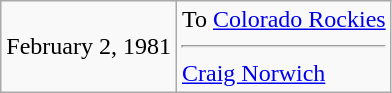<table class="wikitable">
<tr>
<td>February 2, 1981</td>
<td valign="top">To <a href='#'>Colorado Rockies</a><hr><a href='#'>Craig Norwich</a></td>
</tr>
</table>
